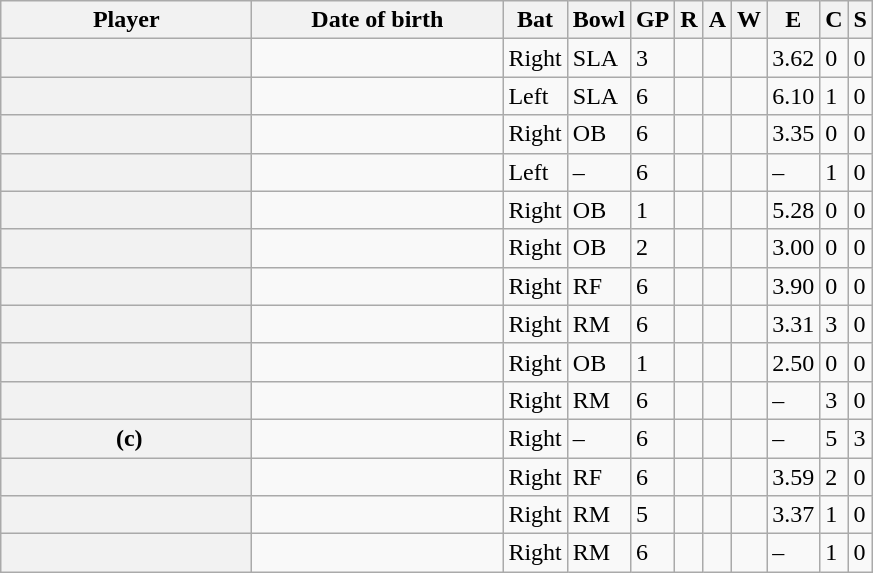<table class="wikitable sortable plainrowheaders">
<tr>
<th scope="col" width="160">Player</th>
<th scope="col" width="160">Date of birth</th>
<th scope="col">Bat</th>
<th scope="col">Bowl</th>
<th scope="col">GP</th>
<th scope="col">R</th>
<th scope="col">A</th>
<th scope="col">W</th>
<th scope="col">E</th>
<th scope="col">C</th>
<th scope="col">S</th>
</tr>
<tr>
<th scope="row"></th>
<td></td>
<td>Right</td>
<td>SLA</td>
<td>3</td>
<td></td>
<td></td>
<td></td>
<td>3.62</td>
<td>0</td>
<td>0</td>
</tr>
<tr>
<th scope="row"></th>
<td></td>
<td>Left</td>
<td>SLA</td>
<td>6</td>
<td></td>
<td></td>
<td></td>
<td>6.10</td>
<td>1</td>
<td>0</td>
</tr>
<tr>
<th scope="row"></th>
<td></td>
<td>Right</td>
<td>OB</td>
<td>6</td>
<td></td>
<td></td>
<td></td>
<td>3.35</td>
<td>0</td>
<td>0</td>
</tr>
<tr>
<th scope="row"> </th>
<td></td>
<td>Left</td>
<td>–</td>
<td>6</td>
<td></td>
<td></td>
<td></td>
<td>–</td>
<td>1</td>
<td>0</td>
</tr>
<tr>
<th scope="row"></th>
<td></td>
<td>Right</td>
<td>OB</td>
<td>1</td>
<td></td>
<td></td>
<td></td>
<td>5.28</td>
<td>0</td>
<td>0</td>
</tr>
<tr>
<th scope="row"></th>
<td></td>
<td>Right</td>
<td>OB</td>
<td>2</td>
<td></td>
<td></td>
<td></td>
<td>3.00</td>
<td>0</td>
<td>0</td>
</tr>
<tr>
<th scope="row"></th>
<td></td>
<td>Right</td>
<td>RF</td>
<td>6</td>
<td></td>
<td></td>
<td></td>
<td>3.90</td>
<td>0</td>
<td>0</td>
</tr>
<tr>
<th scope="row"></th>
<td></td>
<td>Right</td>
<td>RM</td>
<td>6</td>
<td></td>
<td></td>
<td></td>
<td>3.31</td>
<td>3</td>
<td>0</td>
</tr>
<tr>
<th scope="row"></th>
<td></td>
<td>Right</td>
<td>OB</td>
<td>1</td>
<td></td>
<td></td>
<td></td>
<td>2.50</td>
<td>0</td>
<td>0</td>
</tr>
<tr>
<th scope="row"></th>
<td></td>
<td>Right</td>
<td>RM</td>
<td>6</td>
<td></td>
<td></td>
<td></td>
<td>–</td>
<td>3</td>
<td>0</td>
</tr>
<tr>
<th scope="row"> (c)</th>
<td></td>
<td>Right</td>
<td>–</td>
<td>6</td>
<td></td>
<td></td>
<td></td>
<td>–</td>
<td>5</td>
<td>3</td>
</tr>
<tr>
<th scope="row"></th>
<td></td>
<td>Right</td>
<td>RF</td>
<td>6</td>
<td></td>
<td></td>
<td></td>
<td>3.59</td>
<td>2</td>
<td>0</td>
</tr>
<tr>
<th scope="row"></th>
<td></td>
<td>Right</td>
<td>RM</td>
<td>5</td>
<td></td>
<td></td>
<td></td>
<td>3.37</td>
<td>1</td>
<td>0</td>
</tr>
<tr>
<th scope="row"></th>
<td></td>
<td>Right</td>
<td>RM</td>
<td>6</td>
<td></td>
<td></td>
<td></td>
<td>–</td>
<td>1</td>
<td>0</td>
</tr>
</table>
